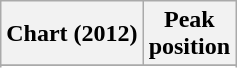<table class="wikitable sortable plainrowheaders">
<tr>
<th>Chart (2012)</th>
<th>Peak<br>position</th>
</tr>
<tr>
</tr>
<tr>
</tr>
</table>
